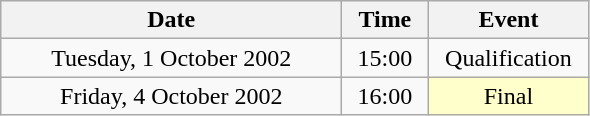<table class = "wikitable" style="text-align:center;">
<tr>
<th width=220>Date</th>
<th width=50>Time</th>
<th width=100>Event</th>
</tr>
<tr>
<td>Tuesday, 1 October 2002</td>
<td>15:00</td>
<td>Qualification</td>
</tr>
<tr>
<td>Friday, 4 October 2002</td>
<td>16:00</td>
<td bgcolor=ffffcc>Final</td>
</tr>
</table>
